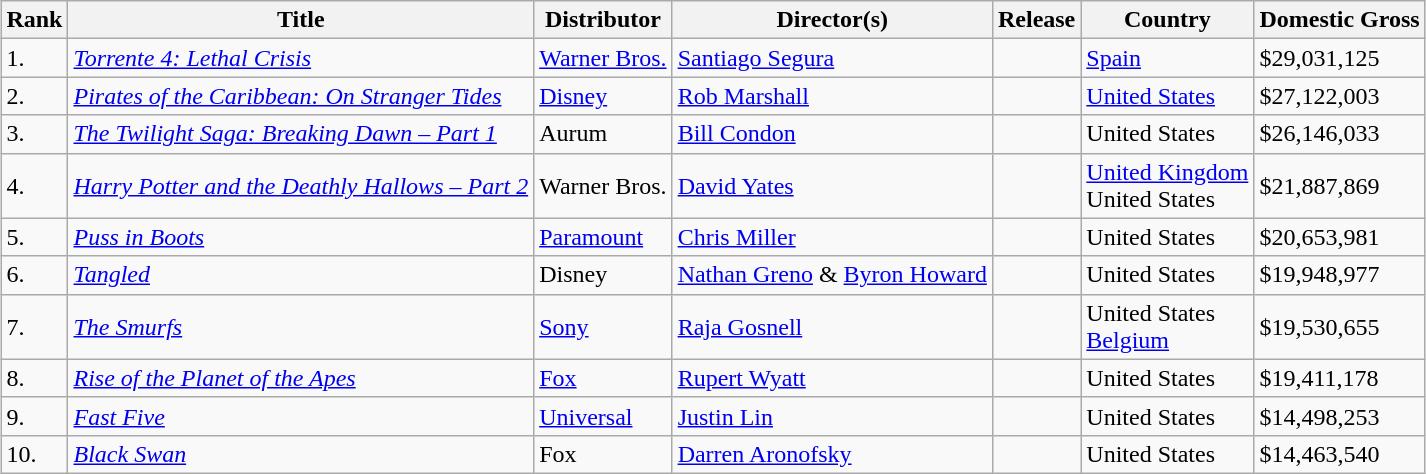<table class="wikitable sortable" style="margin:auto; margin:auto;">
<tr>
<th>Rank</th>
<th>Title</th>
<th>Distributor</th>
<th>Director(s)</th>
<th>Release</th>
<th>Country</th>
<th>Domestic Gross</th>
</tr>
<tr>
<td>1.</td>
<td><em><a href='#'>Torrente 4: Lethal Crisis</a></em></td>
<td><a href='#'>Warner Bros.</a></td>
<td><a href='#'>Santiago Segura</a></td>
<td></td>
<td><a href='#'>Spain</a></td>
<td>$29,031,125</td>
</tr>
<tr>
<td>2.</td>
<td><em><a href='#'>Pirates of the Caribbean: On Stranger Tides</a></em></td>
<td><a href='#'>Disney</a></td>
<td><a href='#'>Rob Marshall</a></td>
<td></td>
<td><a href='#'>United States</a></td>
<td>$27,122,003</td>
</tr>
<tr>
<td>3.</td>
<td><em><a href='#'>The Twilight Saga: Breaking Dawn – Part 1</a></em></td>
<td>Aurum</td>
<td><a href='#'>Bill Condon</a></td>
<td></td>
<td>United States</td>
<td>$26,146,033</td>
</tr>
<tr>
<td>4.</td>
<td><em><a href='#'>Harry Potter and the Deathly Hallows – Part 2</a></em></td>
<td>Warner Bros.</td>
<td><a href='#'>David Yates</a></td>
<td></td>
<td><a href='#'>United Kingdom</a><br>United States</td>
<td>$21,887,869</td>
</tr>
<tr>
<td>5.</td>
<td><em><a href='#'>Puss in Boots</a></em></td>
<td><a href='#'>Paramount</a></td>
<td><a href='#'>Chris Miller</a></td>
<td></td>
<td>United States</td>
<td>$20,653,981</td>
</tr>
<tr>
<td>6.</td>
<td><em><a href='#'>Tangled</a></em></td>
<td>Disney</td>
<td><a href='#'>Nathan Greno</a> & <a href='#'>Byron Howard</a></td>
<td></td>
<td>United States</td>
<td>$19,948,977</td>
</tr>
<tr>
<td>7.</td>
<td><em><a href='#'>The Smurfs</a></em></td>
<td><a href='#'>Sony</a></td>
<td><a href='#'>Raja Gosnell</a></td>
<td></td>
<td>United States<br><a href='#'>Belgium</a></td>
<td>$19,530,655</td>
</tr>
<tr>
<td>8.</td>
<td><em><a href='#'>Rise of the Planet of the Apes</a></em></td>
<td><a href='#'>Fox</a></td>
<td><a href='#'>Rupert Wyatt</a></td>
<td></td>
<td>United States</td>
<td>$19,411,178</td>
</tr>
<tr>
<td>9.</td>
<td><em><a href='#'>Fast Five</a></em></td>
<td><a href='#'>Universal</a></td>
<td><a href='#'>Justin Lin</a></td>
<td></td>
<td>United States</td>
<td>$14,498,253</td>
</tr>
<tr>
<td>10.</td>
<td><em><a href='#'>Black Swan</a></em></td>
<td>Fox</td>
<td><a href='#'>Darren Aronofsky</a></td>
<td></td>
<td>United States</td>
<td>$14,463,540</td>
</tr>
</table>
